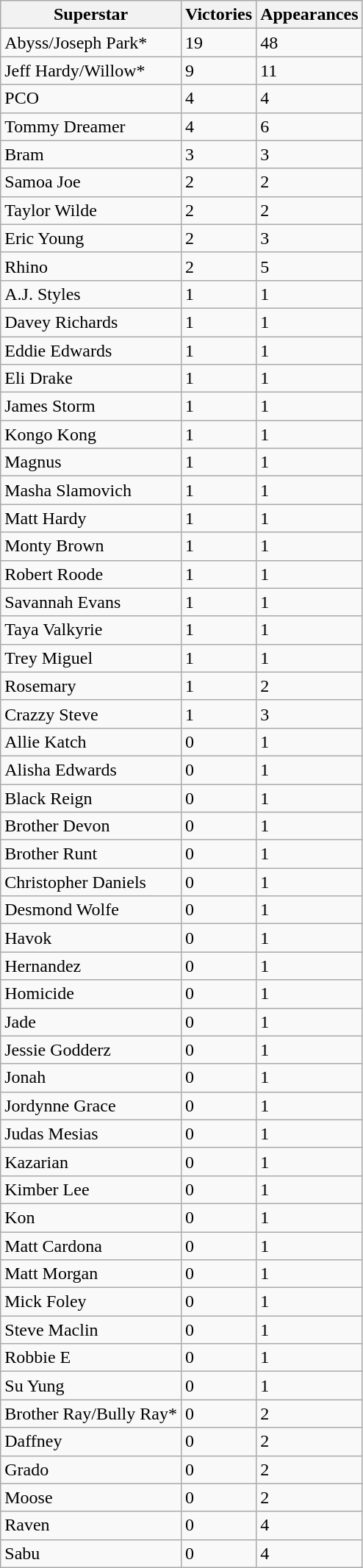<table class="wikitable sortable">
<tr>
<th>Superstar</th>
<th>Victories</th>
<th>Appearances</th>
</tr>
<tr>
<td>Abyss/Joseph Park*</td>
<td>19</td>
<td>48</td>
</tr>
<tr>
<td>Jeff Hardy/Willow*</td>
<td>9</td>
<td>11</td>
</tr>
<tr>
<td>PCO</td>
<td>4</td>
<td>4</td>
</tr>
<tr>
<td>Tommy Dreamer</td>
<td>4</td>
<td>6</td>
</tr>
<tr>
<td>Bram</td>
<td>3</td>
<td>3</td>
</tr>
<tr>
<td>Samoa Joe</td>
<td>2</td>
<td>2</td>
</tr>
<tr>
<td>Taylor Wilde</td>
<td>2</td>
<td>2</td>
</tr>
<tr>
<td>Eric Young</td>
<td>2</td>
<td>3</td>
</tr>
<tr>
<td>Rhino</td>
<td>2</td>
<td>5</td>
</tr>
<tr>
<td>A.J. Styles</td>
<td>1</td>
<td>1</td>
</tr>
<tr>
<td>Davey Richards</td>
<td>1</td>
<td>1</td>
</tr>
<tr>
<td>Eddie Edwards</td>
<td>1</td>
<td>1</td>
</tr>
<tr>
<td>Eli Drake</td>
<td>1</td>
<td>1</td>
</tr>
<tr>
<td>James Storm</td>
<td>1</td>
<td>1</td>
</tr>
<tr>
<td>Kongo Kong</td>
<td>1</td>
<td>1</td>
</tr>
<tr>
<td>Magnus</td>
<td>1</td>
<td>1</td>
</tr>
<tr>
<td>Masha Slamovich</td>
<td>1</td>
<td>1</td>
</tr>
<tr>
<td>Matt Hardy</td>
<td>1</td>
<td>1</td>
</tr>
<tr>
<td>Monty Brown</td>
<td>1</td>
<td>1</td>
</tr>
<tr>
<td>Robert Roode</td>
<td>1</td>
<td>1</td>
</tr>
<tr>
<td>Savannah Evans</td>
<td>1</td>
<td>1</td>
</tr>
<tr>
<td>Taya Valkyrie</td>
<td>1</td>
<td>1</td>
</tr>
<tr>
<td>Trey Miguel</td>
<td>1</td>
<td>1</td>
</tr>
<tr>
<td>Rosemary</td>
<td>1</td>
<td>2</td>
</tr>
<tr>
<td>Crazzy Steve</td>
<td>1</td>
<td>3</td>
</tr>
<tr>
<td>Allie Katch</td>
<td>0</td>
<td>1</td>
</tr>
<tr>
<td>Alisha Edwards</td>
<td>0</td>
<td>1</td>
</tr>
<tr>
<td>Black Reign</td>
<td>0</td>
<td>1</td>
</tr>
<tr>
<td>Brother Devon</td>
<td>0</td>
<td>1</td>
</tr>
<tr>
<td>Brother Runt</td>
<td>0</td>
<td>1</td>
</tr>
<tr>
<td>Christopher Daniels</td>
<td>0</td>
<td>1</td>
</tr>
<tr>
<td>Desmond Wolfe</td>
<td>0</td>
<td>1</td>
</tr>
<tr>
<td>Havok</td>
<td>0</td>
<td>1</td>
</tr>
<tr>
<td>Hernandez</td>
<td>0</td>
<td>1</td>
</tr>
<tr>
<td>Homicide</td>
<td>0</td>
<td>1</td>
</tr>
<tr>
<td>Jade</td>
<td>0</td>
<td>1</td>
</tr>
<tr>
<td>Jessie Godderz</td>
<td>0</td>
<td>1</td>
</tr>
<tr>
<td>Jonah</td>
<td>0</td>
<td>1</td>
</tr>
<tr>
<td>Jordynne Grace</td>
<td>0</td>
<td>1</td>
</tr>
<tr>
<td>Judas Mesias</td>
<td>0</td>
<td>1</td>
</tr>
<tr>
<td>Kazarian</td>
<td>0</td>
<td>1</td>
</tr>
<tr>
<td>Kimber Lee</td>
<td>0</td>
<td>1</td>
</tr>
<tr>
<td>Kon</td>
<td>0</td>
<td>1</td>
</tr>
<tr>
<td>Matt Cardona</td>
<td>0</td>
<td>1</td>
</tr>
<tr>
<td>Matt Morgan</td>
<td>0</td>
<td>1</td>
</tr>
<tr>
<td>Mick Foley</td>
<td>0</td>
<td>1</td>
</tr>
<tr>
<td>Steve Maclin</td>
<td>0</td>
<td>1</td>
</tr>
<tr>
<td>Robbie E</td>
<td>0</td>
<td>1</td>
</tr>
<tr>
<td>Su Yung</td>
<td>0</td>
<td>1</td>
</tr>
<tr>
<td>Brother Ray/Bully Ray*</td>
<td>0</td>
<td>2</td>
</tr>
<tr>
<td>Daffney</td>
<td>0</td>
<td>2</td>
</tr>
<tr>
<td>Grado</td>
<td>0</td>
<td>2</td>
</tr>
<tr>
<td>Moose</td>
<td>0</td>
<td>2</td>
</tr>
<tr>
<td>Raven</td>
<td>0</td>
<td>4</td>
</tr>
<tr>
<td>Sabu</td>
<td>0</td>
<td>4</td>
</tr>
</table>
